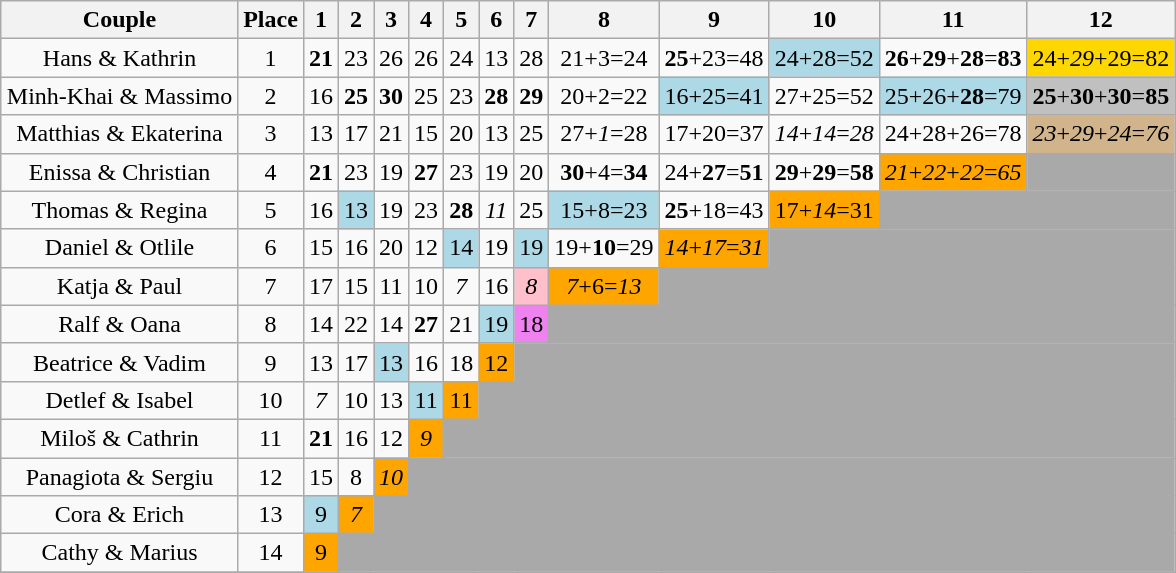<table class="wikitable sortable" style="margin: auto; text-align: center;">
<tr>
<th>Couple</th>
<th>Place</th>
<th>1</th>
<th>2</th>
<th>3</th>
<th>4</th>
<th>5</th>
<th>6</th>
<th>7</th>
<th>8</th>
<th>9</th>
<th>10</th>
<th>11</th>
<th>12</th>
</tr>
<tr>
<td><div>Hans & Kathrin</div></td>
<td>1</td>
<td><span><strong>21</strong></span></td>
<td>23</td>
<td>26</td>
<td>26</td>
<td>24</td>
<td>13</td>
<td>28</td>
<td data-sort-value=24>21+3=24</td>
<td data-sort-value=48><span><strong>25</strong></span>+23=48</td>
<td style="background:lightblue;" data-sort-value=52>24+28=52</td>
<td data-sort-value=83><span><strong>26</strong></span>+<span><strong>29</strong></span>+<span><strong>28</strong></span>=<span><strong>83</strong></span></td>
<td bgcolor="gold">24+<span><em>29</em></span>+29=82</td>
</tr>
<tr>
<td><div>Minh-Khai & Massimo</div></td>
<td>2</td>
<td>16</td>
<td><span><strong>25</strong></span></td>
<td><span><strong>30</strong></span></td>
<td>25</td>
<td>23</td>
<td><span><strong>28</strong></span></td>
<td><span><strong>29</strong></span></td>
<td data-sort-value=22>20+2=22</td>
<td style="background:lightblue;" data-sort-value=41>16+25=41</td>
<td data-sort-value=52>27+25=52</td>
<td style="background:lightblue;" data-sort-value=79>25+26+<span><strong>28</strong></span>=79</td>
<td bgcolor="silver"><span><strong>25</strong></span>+<span><strong>30</strong></span>+<span><strong>30</strong></span>=<span><strong>85</strong></span></td>
</tr>
<tr>
<td><div>Matthias & Ekaterina</div></td>
<td>3</td>
<td>13</td>
<td>17</td>
<td>21</td>
<td>15</td>
<td>20</td>
<td>13</td>
<td>25</td>
<td data-sort-value=28>27+<span><em>1</em></span>=28</td>
<td data-sort-value=37>17+20=37</td>
<td data-sort-value=28><span><em>14</em></span>+<span><em>14</em></span>=<span><em>28</em></span></td>
<td data-sort-value=78>24+28+26=78</td>
<td bgcolor="tan"><span><em>23</em></span>+<span><em>29</em></span>+<span><em>24</em></span>=<span><em>76</em></span></td>
</tr>
<tr>
<td><div>Enissa & Christian</div></td>
<td>4</td>
<td><span><strong>21</strong></span></td>
<td>23</td>
<td>19</td>
<td><span><strong>27</strong></span></td>
<td>23</td>
<td>19</td>
<td>20</td>
<td data-sort-value=33><span><strong>30</strong></span>+4=<span><strong>34</strong></span></td>
<td data-sort-value=51>24+<span><strong>27</strong></span>=<span><strong>51</strong></span></td>
<td data-sort-value=58><span><strong>29</strong></span>+<span><strong>29</strong></span>=<span><strong>58</strong></span></td>
<td style="background:orange;" data-sort-value=65><span><em>21</em></span>+<span><em>22</em></span>+<span><em>22</em></span>=<span><em>65</em></span></td>
<td style="background:darkgray;" colspan="11"></td>
</tr>
<tr>
<td><div>Thomas & Regina</div></td>
<td>5</td>
<td>16</td>
<td style="background:lightblue;">13</td>
<td>19</td>
<td>23</td>
<td><span><strong>28</strong></span></td>
<td><span><em>11</em></span></td>
<td>25</td>
<td style="background:lightblue;" data-sort-value=23>15+8=23</td>
<td data-sort-value=43><span><strong>25</strong></span>+18=43</td>
<td style="background:orange;" data-sort-value=31>17+<span><em>14</em></span>=31</td>
<td style="background:darkgray;" colspan="11"></td>
</tr>
<tr>
<td><div>Daniel & Otlile</div></td>
<td>6</td>
<td>15</td>
<td>16</td>
<td>20</td>
<td>12</td>
<td style="background:lightblue;">14</td>
<td>19</td>
<td style="background:lightblue;">19</td>
<td data-sort-value=29>19+<span><strong>10</strong></span>=29</td>
<td style="background:orange;" data-sort-value=31><span><em>14</em></span>+<span><em>17</em></span>=<span><em>31</em></span></td>
<td style="background:darkgray;" colspan="11"></td>
</tr>
<tr>
<td><div>Katja & Paul</div></td>
<td>7</td>
<td>17</td>
<td>15</td>
<td>11</td>
<td>10</td>
<td><span><em>7</em></span></td>
<td>16</td>
<td style="background:pink;"><span><em>8</em></span></td>
<td style="background:orange;" data-sort-value=13><span><em>7</em></span>+6=<span><em>13</em></span></td>
<td style="background:darkgray;" colspan="11"></td>
</tr>
<tr>
<td><div>Ralf & Oana</div></td>
<td>8</td>
<td>14</td>
<td>22</td>
<td>14</td>
<td><span><strong>27</strong></span></td>
<td>21</td>
<td style="background:lightblue;">19</td>
<td style="background:violet;">18</td>
<td style="background:darkgray;" colspan="11"></td>
</tr>
<tr>
<td><div>Beatrice & Vadim</div></td>
<td>9</td>
<td>13</td>
<td>17</td>
<td style="background:lightblue;">13</td>
<td>16</td>
<td>18</td>
<td style="background:orange;">12</td>
<td style="background:darkgray;" colspan="11"></td>
</tr>
<tr>
<td><div>Detlef & Isabel</div></td>
<td>10</td>
<td><span><em>7</em></span></td>
<td>10</td>
<td>13</td>
<td style="background:lightblue;">11</td>
<td style="background:orange;">11</td>
<td style="background:darkgray;" colspan="11"></td>
</tr>
<tr>
<td><div>Miloš & Cathrin</div></td>
<td>11</td>
<td><span><strong>21</strong></span></td>
<td>16</td>
<td>12</td>
<td style="background:orange;"><span><em>9</em></span></td>
<td style="background:darkgray;" colspan="11"></td>
</tr>
<tr>
<td><div>Panagiota & Sergiu</div></td>
<td>12</td>
<td>15</td>
<td>8</td>
<td style="background:orange;"><span><em>10</em></span></td>
<td style="background:darkgray;" colspan="11"></td>
</tr>
<tr>
<td><div>Cora & Erich</div></td>
<td>13</td>
<td style="background:lightblue;">9</td>
<td style="background:orange;"><span><em>7</em></span></td>
<td style="background:darkgray;" colspan="11"></td>
</tr>
<tr>
<td><div>Cathy & Marius</div></td>
<td>14</td>
<td style="background:orange;">9</td>
<td style="background:darkgray;" colspan="11"></td>
</tr>
<tr>
</tr>
</table>
